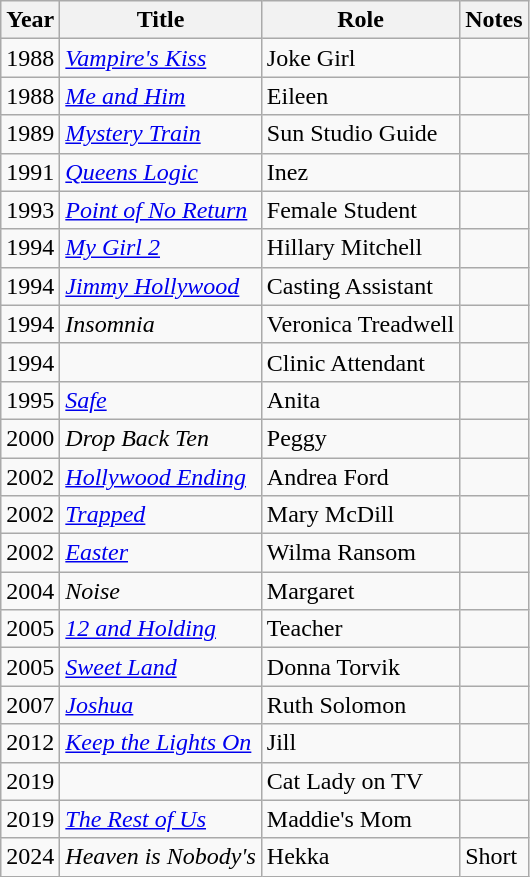<table class="wikitable sortable">
<tr>
<th>Year</th>
<th>Title</th>
<th>Role</th>
<th class="unsortable">Notes</th>
</tr>
<tr>
<td>1988</td>
<td><em><a href='#'>Vampire's Kiss</a></em></td>
<td>Joke Girl</td>
<td></td>
</tr>
<tr>
<td>1988</td>
<td><em><a href='#'>Me and Him</a></em></td>
<td>Eileen</td>
<td></td>
</tr>
<tr>
<td>1989</td>
<td><em><a href='#'>Mystery Train</a></em></td>
<td>Sun Studio Guide</td>
<td></td>
</tr>
<tr>
<td>1991</td>
<td><em><a href='#'>Queens Logic</a></em></td>
<td>Inez</td>
<td></td>
</tr>
<tr>
<td>1993</td>
<td><em><a href='#'>Point of No Return</a></em></td>
<td>Female Student</td>
<td></td>
</tr>
<tr>
<td>1994</td>
<td><em><a href='#'>My Girl 2</a></em></td>
<td>Hillary Mitchell</td>
<td></td>
</tr>
<tr>
<td>1994</td>
<td><em><a href='#'>Jimmy Hollywood</a></em></td>
<td>Casting Assistant</td>
<td></td>
</tr>
<tr>
<td>1994</td>
<td><em>Insomnia</em></td>
<td>Veronica Treadwell</td>
<td></td>
</tr>
<tr>
<td>1994</td>
<td><em></em></td>
<td>Clinic Attendant</td>
<td></td>
</tr>
<tr>
<td>1995</td>
<td><em><a href='#'>Safe</a></em></td>
<td>Anita</td>
<td></td>
</tr>
<tr>
<td>2000</td>
<td><em>Drop Back Ten</em></td>
<td>Peggy</td>
<td></td>
</tr>
<tr>
<td>2002</td>
<td><em><a href='#'>Hollywood Ending</a></em></td>
<td>Andrea Ford</td>
<td></td>
</tr>
<tr>
<td>2002</td>
<td><em><a href='#'>Trapped</a></em></td>
<td>Mary McDill</td>
<td></td>
</tr>
<tr>
<td>2002</td>
<td><em><a href='#'>Easter</a></em></td>
<td>Wilma Ransom</td>
<td></td>
</tr>
<tr>
<td>2004</td>
<td><em>Noise</em></td>
<td>Margaret</td>
<td></td>
</tr>
<tr>
<td>2005</td>
<td><em><a href='#'>12 and Holding</a></em></td>
<td>Teacher</td>
<td></td>
</tr>
<tr>
<td>2005</td>
<td><em><a href='#'>Sweet Land</a></em></td>
<td>Donna Torvik</td>
<td></td>
</tr>
<tr>
<td>2007</td>
<td><em><a href='#'>Joshua</a></em></td>
<td>Ruth Solomon</td>
<td></td>
</tr>
<tr>
<td>2012</td>
<td><em><a href='#'>Keep the Lights On</a></em></td>
<td>Jill</td>
<td></td>
</tr>
<tr>
<td>2019</td>
<td><em></em></td>
<td>Cat Lady on TV</td>
<td></td>
</tr>
<tr>
<td>2019</td>
<td><a href='#'><em>The Rest of Us</em></a></td>
<td>Maddie's Mom</td>
<td></td>
</tr>
<tr>
<td>2024</td>
<td><em>Heaven is Nobody's</em></td>
<td>Hekka</td>
<td>Short</td>
</tr>
</table>
